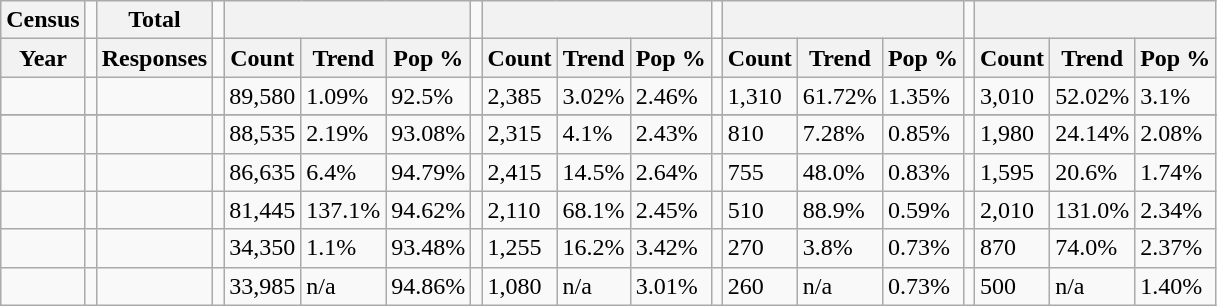<table class="wikitable">
<tr>
<th>Census</th>
<td></td>
<th>Total</th>
<td colspan="1"></td>
<th colspan="3"></th>
<td colspan="1"></td>
<th colspan="3"></th>
<td colspan="1"></td>
<th colspan="3"></th>
<td colspan="1"></td>
<th colspan="3"></th>
</tr>
<tr>
<th>Year</th>
<td></td>
<th>Responses</th>
<td></td>
<th>Count</th>
<th>Trend</th>
<th>Pop %</th>
<td></td>
<th>Count</th>
<th>Trend</th>
<th>Pop %</th>
<td></td>
<th>Count</th>
<th>Trend</th>
<th>Pop %</th>
<td></td>
<th>Count</th>
<th>Trend</th>
<th>Pop %</th>
</tr>
<tr>
<td></td>
<td></td>
<td></td>
<td></td>
<td>89,580</td>
<td> 1.09%</td>
<td>92.5%</td>
<td></td>
<td>2,385</td>
<td> 3.02%</td>
<td>2.46%</td>
<td></td>
<td>1,310</td>
<td> 61.72%</td>
<td>1.35%</td>
<td></td>
<td>3,010</td>
<td> 52.02%</td>
<td>3.1%</td>
</tr>
<tr>
</tr>
<tr>
<td></td>
<td></td>
<td></td>
<td></td>
<td>88,535</td>
<td> 2.19%</td>
<td>93.08%</td>
<td></td>
<td>2,315</td>
<td> 4.1%</td>
<td>2.43%</td>
<td></td>
<td>810</td>
<td> 7.28%</td>
<td>0.85%</td>
<td></td>
<td>1,980</td>
<td> 24.14%</td>
<td>2.08%</td>
</tr>
<tr>
<td></td>
<td></td>
<td></td>
<td></td>
<td>86,635</td>
<td> 6.4%</td>
<td>94.79%</td>
<td></td>
<td>2,415</td>
<td> 14.5%</td>
<td>2.64%</td>
<td></td>
<td>755</td>
<td> 48.0%</td>
<td>0.83%</td>
<td></td>
<td>1,595</td>
<td> 20.6%</td>
<td>1.74%</td>
</tr>
<tr>
<td></td>
<td></td>
<td></td>
<td></td>
<td>81,445</td>
<td> 137.1%</td>
<td>94.62%</td>
<td></td>
<td>2,110</td>
<td> 68.1%</td>
<td>2.45%</td>
<td></td>
<td>510</td>
<td> 88.9%</td>
<td>0.59%</td>
<td></td>
<td>2,010</td>
<td> 131.0%</td>
<td>2.34%</td>
</tr>
<tr>
<td></td>
<td></td>
<td></td>
<td></td>
<td>34,350</td>
<td> 1.1%</td>
<td>93.48%</td>
<td></td>
<td>1,255</td>
<td> 16.2%</td>
<td>3.42%</td>
<td></td>
<td>270</td>
<td> 3.8%</td>
<td>0.73%</td>
<td></td>
<td>870</td>
<td> 74.0%</td>
<td>2.37%</td>
</tr>
<tr>
<td></td>
<td></td>
<td></td>
<td></td>
<td>33,985</td>
<td>n/a</td>
<td>94.86%</td>
<td></td>
<td>1,080</td>
<td>n/a</td>
<td>3.01%</td>
<td></td>
<td>260</td>
<td>n/a</td>
<td>0.73%</td>
<td></td>
<td>500</td>
<td>n/a</td>
<td>1.40%</td>
</tr>
</table>
